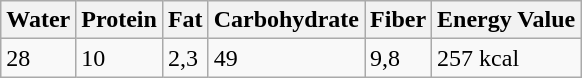<table class="wikitable sortable">
<tr>
<th>Water</th>
<th>Protein</th>
<th>Fat</th>
<th>Carbohydrate</th>
<th>Fiber</th>
<th>Energy Value</th>
</tr>
<tr>
<td>28</td>
<td>10</td>
<td>2,3</td>
<td>49</td>
<td>9,8</td>
<td>257 kcal</td>
</tr>
</table>
